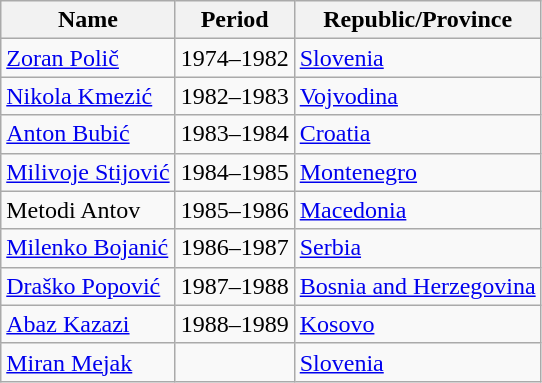<table class="wikitable">
<tr>
<th>Name</th>
<th>Period</th>
<th>Republic/Province</th>
</tr>
<tr>
<td><a href='#'>Zoran Polič</a></td>
<td>1974–1982</td>
<td><a href='#'>Slovenia</a></td>
</tr>
<tr>
<td><a href='#'>Nikola Kmezić</a></td>
<td>1982–1983</td>
<td><a href='#'>Vojvodina</a></td>
</tr>
<tr>
<td><a href='#'>Anton Bubić</a></td>
<td>1983–1984</td>
<td><a href='#'>Croatia</a></td>
</tr>
<tr>
<td><a href='#'>Milivoje Stijović</a></td>
<td>1984–1985</td>
<td><a href='#'>Montenegro</a></td>
</tr>
<tr>
<td>Metodi Antov</td>
<td>1985–1986</td>
<td><a href='#'>Macedonia</a></td>
</tr>
<tr>
<td><a href='#'>Milenko Bojanić</a></td>
<td>1986–1987</td>
<td><a href='#'>Serbia</a></td>
</tr>
<tr>
<td><a href='#'>Draško Popović</a></td>
<td>1987–1988</td>
<td><a href='#'> Bosnia and Herzegovina</a></td>
</tr>
<tr>
<td><a href='#'>Abaz Kazazi</a></td>
<td>1988–1989</td>
<td><a href='#'>Kosovo</a></td>
</tr>
<tr>
<td><a href='#'>Miran Mejak</a></td>
<td></td>
<td><a href='#'>Slovenia</a></td>
</tr>
</table>
